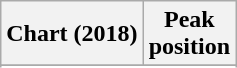<table class="wikitable sortable">
<tr>
<th>Chart (2018)</th>
<th>Peak<br>position</th>
</tr>
<tr>
</tr>
<tr>
</tr>
</table>
